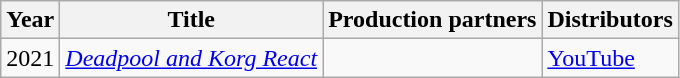<table class="wikitable sortable">
<tr>
<th>Year</th>
<th>Title</th>
<th>Production partners</th>
<th>Distributors</th>
</tr>
<tr>
<td>2021</td>
<td><em><a href='#'>Deadpool and Korg React</a></em></td>
<td></td>
<td><a href='#'>YouTube</a></td>
</tr>
</table>
